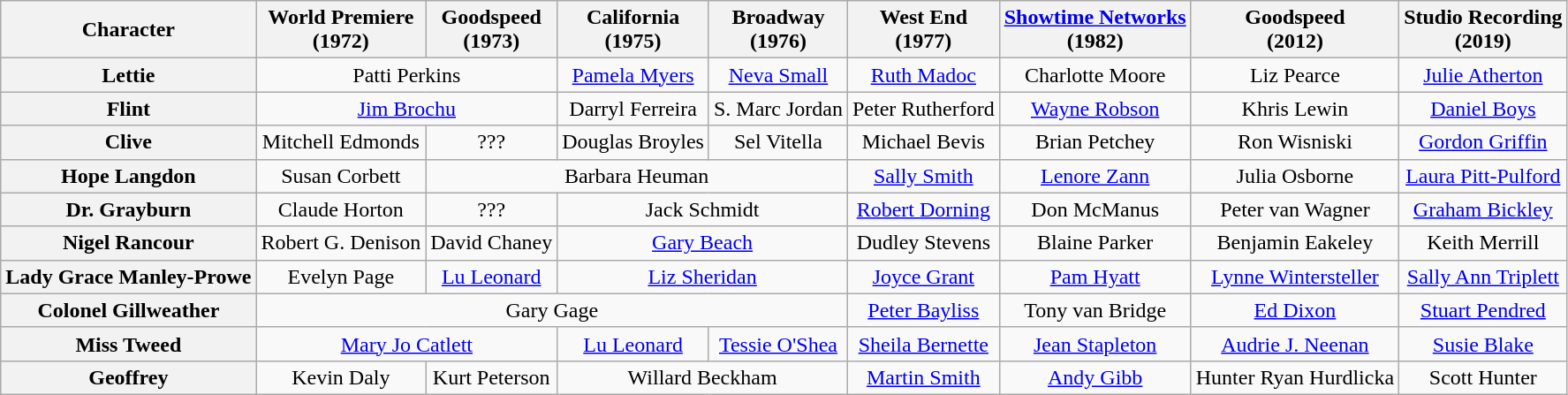<table class="wikitable">
<tr>
<th>Character</th>
<th>World Premiere<br>(1972)</th>
<th>Goodspeed<br>(1973)</th>
<th>California<br>(1975)</th>
<th>Broadway<br>(1976)</th>
<th>West End<br>(1977)</th>
<th><a href='#'>Showtime Networks</a><br>(1982)</th>
<th>Goodspeed<br>(2012)</th>
<th>Studio Recording<br>(2019)</th>
</tr>
<tr>
<th>Lettie</th>
<td style="text-align:center;" colspan="2">Patti Perkins</td>
<td style="text-align:center;"><a href='#'>Pamela Myers</a></td>
<td style="text-align:center;"><a href='#'>Neva Small</a></td>
<td style="text-align:center;"><a href='#'>Ruth Madoc</a></td>
<td style="text-align:center;">Charlotte Moore</td>
<td style="text-align:center;">Liz Pearce</td>
<td style="text-align:center;"><a href='#'>Julie Atherton</a></td>
</tr>
<tr>
<th>Flint</th>
<td style="text-align:center;" colspan="2"><a href='#'>Jim Brochu</a></td>
<td style="text-align:center;">Darryl Ferreira</td>
<td style="text-align:center;">S. Marc Jordan</td>
<td style="text-align:center;">Peter Rutherford</td>
<td style="text-align:center;"><a href='#'>Wayne Robson</a></td>
<td style="text-align:center;">Khris Lewin</td>
<td style="text-align:center;"><a href='#'>Daniel Boys</a></td>
</tr>
<tr>
<th>Clive</th>
<td style="text-align:center;">Mitchell Edmonds</td>
<td style="text-align:center;">???</td>
<td style="text-align:center;">Douglas Broyles</td>
<td style="text-align:center;">Sel Vitella</td>
<td style="text-align:center;">Michael Bevis</td>
<td style="text-align:center;">Brian Petchey</td>
<td style="text-align:center;">Ron Wisniski</td>
<td style="text-align:center;"><a href='#'>Gordon Griffin</a></td>
</tr>
<tr>
<th>Hope Langdon</th>
<td style="text-align:center;">Susan Corbett</td>
<td style="text-align:center;" colspan="3">Barbara Heuman</td>
<td style="text-align:center;"><a href='#'>Sally Smith</a></td>
<td style="text-align:center;"><a href='#'>Lenore Zann</a></td>
<td style="text-align:center;">Julia Osborne</td>
<td style="text-align:center;"><a href='#'>Laura Pitt-Pulford</a></td>
</tr>
<tr>
<th>Dr. Grayburn</th>
<td style="text-align:center;">Claude Horton</td>
<td style="text-align:center;">???</td>
<td style="text-align:center;" colspan="2">Jack Schmidt</td>
<td style="text-align:center;"><a href='#'>Robert Dorning</a></td>
<td style="text-align:center;">Don McManus</td>
<td style="text-align:center;">Peter van Wagner</td>
<td style="text-align:center;"><a href='#'>Graham Bickley</a></td>
</tr>
<tr>
<th>Nigel Rancour</th>
<td style="text-align:center;">Robert G. Denison</td>
<td style="text-align:center;">David Chaney</td>
<td style="text-align:center;" colspan="2"><a href='#'>Gary Beach</a></td>
<td style="text-align:center;">Dudley Stevens</td>
<td style="text-align:center;">Blaine Parker</td>
<td style="text-align:center;">Benjamin Eakeley</td>
<td style="text-align:center;">Keith Merrill</td>
</tr>
<tr>
<th>Lady Grace Manley-Prowe</th>
<td style="text-align:center;">Evelyn Page</td>
<td style="text-align:center;"><a href='#'>Lu Leonard</a></td>
<td style="text-align:center;" colspan="2"><a href='#'>Liz Sheridan</a></td>
<td style="text-align:center;"><a href='#'>Joyce Grant</a></td>
<td style="text-align:center;"><a href='#'>Pam Hyatt</a></td>
<td style="text-align:center;"><a href='#'>Lynne Wintersteller</a></td>
<td style="text-align:center;"><a href='#'>Sally Ann Triplett</a></td>
</tr>
<tr>
<th>Colonel Gillweather</th>
<td style="text-align:center;" colspan="4">Gary Gage</td>
<td style="text-align:center;"><a href='#'>Peter Bayliss</a></td>
<td style="text-align:center;">Tony van Bridge</td>
<td style="text-align:center;"><a href='#'>Ed Dixon</a></td>
<td style="text-align:center;"><a href='#'>Stuart Pendred</a></td>
</tr>
<tr>
<th>Miss Tweed</th>
<td style="text-align:center;" colspan="2"><a href='#'>Mary Jo Catlett</a></td>
<td style="text-align:center;"><a href='#'>Lu Leonard</a></td>
<td style="text-align:center;"><a href='#'>Tessie O'Shea</a></td>
<td style="text-align:center;"><a href='#'>Sheila Bernette</a></td>
<td style="text-align:center;"><a href='#'>Jean Stapleton</a></td>
<td style="text-align:center;"><a href='#'>Audrie J. Neenan</a></td>
<td style="text-align:center;"><a href='#'>Susie Blake</a></td>
</tr>
<tr>
<th>Geoffrey</th>
<td style="text-align:center;">Kevin Daly</td>
<td style="text-align:center;">Kurt Peterson</td>
<td style="text-align:center;" colspan="2">Willard Beckham</td>
<td style="text-align:center;"><a href='#'>Martin Smith</a></td>
<td style="text-align:center;"><a href='#'>Andy Gibb</a></td>
<td style="text-align:center;">Hunter Ryan Hurdlicka</td>
<td style="text-align:center;">Scott Hunter</td>
</tr>
</table>
